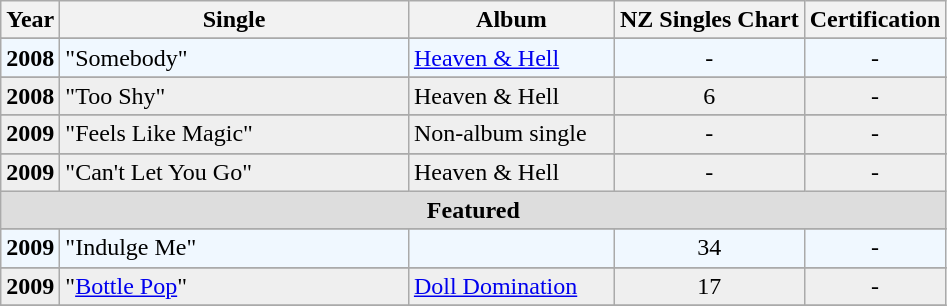<table class="wikitable"|width=100%>
<tr>
<th>Year</th>
<th width="225">Single</th>
<th width="130">Album</th>
<th>NZ Singles Chart</th>
<th width="50">Certification</th>
</tr>
<tr>
</tr>
<tr bgcolor="#F0F8FF">
<td align="left" valign="top"><strong>2008</strong></td>
<td align="left" valign="top">"Somebody"</td>
<td align="left" valign="top"><a href='#'>Heaven & Hell</a></td>
<td align="center" valign="top">-</td>
<td align="center" valign="top">-</td>
</tr>
<tr>
</tr>
<tr bgcolor="#efefef">
<td align="left" valign="top"><strong>2008</strong></td>
<td align="left" valign="top">"Too Shy"</td>
<td align="left" valign="top">Heaven & Hell</td>
<td align="center" valign="top">6</td>
<td align="center" valign="top">-</td>
</tr>
<tr>
</tr>
<tr bgcolor="#efefef">
<td align="left" valign="top"><strong>2009</strong></td>
<td align="left" valign="top">"Feels Like Magic"</td>
<td align="left" valign="top">Non-album single</td>
<td align="center" valign="top">-</td>
<td align="center" valign="top">-</td>
</tr>
<tr>
</tr>
<tr bgcolor="#efefef">
<td align="left" valign="top"><strong>2009</strong></td>
<td align="left" valign="top">"Can't Let You Go"</td>
<td align="left" valign="top">Heaven & Hell</td>
<td align="center" valign="top">-</td>
<td align="center" valign="top">-</td>
</tr>
<tr bgcolor="#DDDDDD">
<td colspan=6 align=center><strong>Featured</strong></td>
</tr>
<tr>
</tr>
<tr bgcolor="#F0F8FF">
<td align="left" valign="top"><strong>2009</strong></td>
<td align="left" valign="top">"Indulge Me"<br></td>
<td align="left" valign="top"></td>
<td align="center" valign="top">34</td>
<td align="center" valign="top">-</td>
</tr>
<tr>
</tr>
<tr bgcolor="#efefef">
<td align="left" valign="top"><strong>2009</strong></td>
<td align="left" valign="top">"<a href='#'>Bottle Pop</a>"<br></td>
<td align="left" valign="top"><a href='#'>Doll Domination</a></td>
<td align="center" valign="top">17</td>
<td align="center" valign="top">-</td>
</tr>
<tr>
</tr>
</table>
